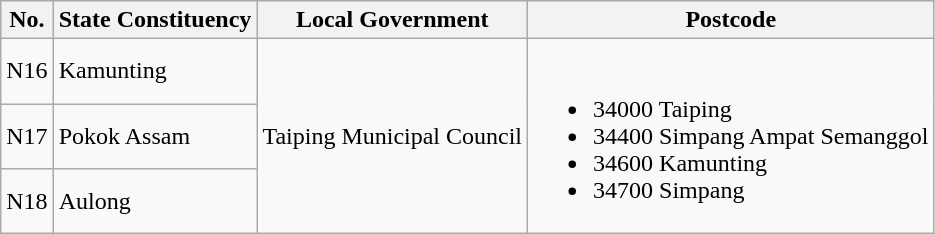<table class="wikitable">
<tr>
<th>No.</th>
<th>State Constituency</th>
<th>Local Government</th>
<th>Postcode</th>
</tr>
<tr>
<td>N16</td>
<td>Kamunting</td>
<td rowspan="3">Taiping Municipal Council</td>
<td rowspan="3"><br><ul><li>34000 Taiping</li><li>34400 Simpang Ampat Semanggol</li><li>34600 Kamunting</li><li>34700 Simpang</li></ul></td>
</tr>
<tr>
<td>N17</td>
<td>Pokok Assam</td>
</tr>
<tr>
<td>N18</td>
<td>Aulong</td>
</tr>
</table>
